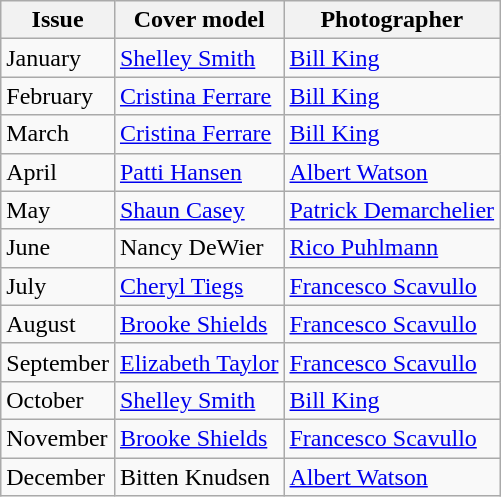<table class="sortable wikitable">
<tr>
<th>Issue</th>
<th>Cover model</th>
<th>Photographer</th>
</tr>
<tr>
<td>January</td>
<td><a href='#'>Shelley Smith</a></td>
<td><a href='#'>Bill King</a></td>
</tr>
<tr>
<td>February</td>
<td><a href='#'>Cristina Ferrare</a></td>
<td><a href='#'>Bill King</a></td>
</tr>
<tr>
<td>March</td>
<td><a href='#'>Cristina Ferrare</a></td>
<td><a href='#'>Bill King</a></td>
</tr>
<tr>
<td>April</td>
<td><a href='#'>Patti Hansen</a></td>
<td><a href='#'>Albert Watson</a></td>
</tr>
<tr>
<td>May</td>
<td><a href='#'>Shaun Casey</a></td>
<td><a href='#'>Patrick Demarchelier</a></td>
</tr>
<tr>
<td>June</td>
<td>Nancy DeWier</td>
<td><a href='#'>Rico Puhlmann</a></td>
</tr>
<tr>
<td>July</td>
<td><a href='#'>Cheryl Tiegs</a></td>
<td><a href='#'>Francesco Scavullo</a></td>
</tr>
<tr>
<td>August</td>
<td><a href='#'>Brooke Shields</a></td>
<td><a href='#'>Francesco Scavullo</a></td>
</tr>
<tr>
<td>September</td>
<td><a href='#'>Elizabeth Taylor</a></td>
<td><a href='#'>Francesco Scavullo</a></td>
</tr>
<tr>
<td>October</td>
<td><a href='#'>Shelley Smith</a></td>
<td><a href='#'>Bill King</a></td>
</tr>
<tr>
<td>November</td>
<td><a href='#'>Brooke Shields</a></td>
<td><a href='#'>Francesco Scavullo</a></td>
</tr>
<tr>
<td>December</td>
<td>Bitten Knudsen</td>
<td><a href='#'>Albert Watson</a></td>
</tr>
</table>
